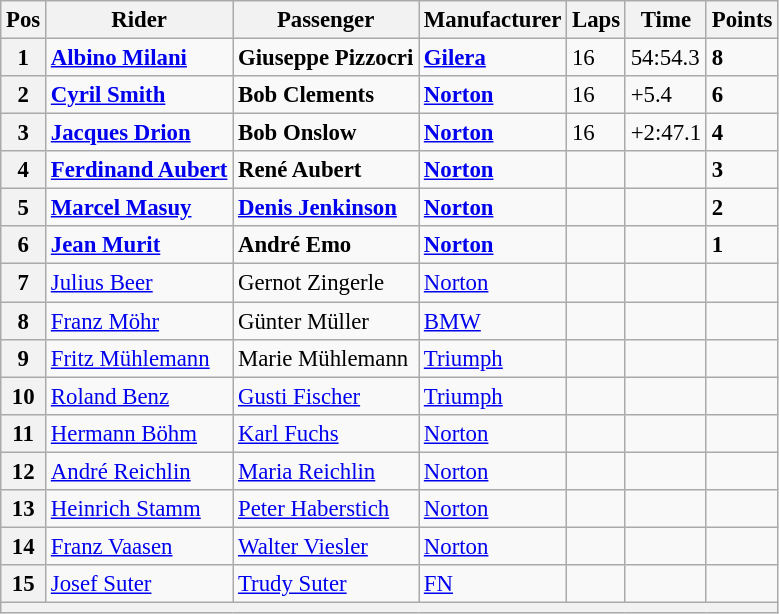<table class="wikitable" style="font-size: 95%;">
<tr>
<th>Pos</th>
<th>Rider</th>
<th>Passenger</th>
<th>Manufacturer</th>
<th>Laps</th>
<th>Time</th>
<th>Points</th>
</tr>
<tr>
<th>1</th>
<td> <strong><a href='#'>Albino Milani</a></strong></td>
<td> <strong>Giuseppe Pizzocri</strong></td>
<td><strong><a href='#'>Gilera</a></strong></td>
<td>16</td>
<td>54:54.3</td>
<td><strong>8</strong></td>
</tr>
<tr>
<th>2</th>
<td> <strong><a href='#'>Cyril Smith</a></strong></td>
<td> <strong>Bob Clements</strong></td>
<td><strong><a href='#'>Norton</a></strong></td>
<td>16</td>
<td>+5.4</td>
<td><strong>6</strong></td>
</tr>
<tr>
<th>3</th>
<td> <strong><a href='#'>Jacques Drion</a></strong></td>
<td> <strong>Bob Onslow</strong></td>
<td><strong><a href='#'>Norton</a></strong></td>
<td>16</td>
<td>+2:47.1</td>
<td><strong>4</strong></td>
</tr>
<tr>
<th>4</th>
<td> <strong><a href='#'>Ferdinand Aubert</a></strong></td>
<td> <strong>René Aubert</strong></td>
<td><strong><a href='#'>Norton</a></strong></td>
<td></td>
<td></td>
<td><strong>3</strong></td>
</tr>
<tr>
<th>5</th>
<td> <strong><a href='#'>Marcel Masuy</a></strong></td>
<td> <strong><a href='#'>Denis Jenkinson</a></strong></td>
<td><strong><a href='#'>Norton</a></strong></td>
<td></td>
<td></td>
<td><strong>2</strong></td>
</tr>
<tr>
<th>6</th>
<td> <strong><a href='#'>Jean Murit</a></strong></td>
<td> <strong>André Emo</strong></td>
<td><strong><a href='#'>Norton</a></strong></td>
<td></td>
<td></td>
<td><strong>1</strong></td>
</tr>
<tr>
<th>7</th>
<td> <a href='#'>Julius Beer</a></td>
<td> Gernot Zingerle</td>
<td><a href='#'>Norton</a></td>
<td></td>
<td></td>
<td></td>
</tr>
<tr>
<th>8</th>
<td> <a href='#'>Franz Möhr</a></td>
<td> Günter Müller</td>
<td><a href='#'>BMW</a></td>
<td></td>
<td></td>
<td></td>
</tr>
<tr>
<th>9</th>
<td> <a href='#'>Fritz Mühlemann</a></td>
<td> Marie Mühlemann</td>
<td><a href='#'>Triumph</a></td>
<td></td>
<td></td>
<td></td>
</tr>
<tr>
<th>10</th>
<td> <a href='#'>Roland Benz</a></td>
<td> <a href='#'>Gusti Fischer</a></td>
<td><a href='#'>Triumph</a></td>
<td></td>
<td></td>
<td></td>
</tr>
<tr>
<th>11</th>
<td> <a href='#'>Hermann Böhm</a></td>
<td> <a href='#'>Karl Fuchs</a></td>
<td><a href='#'>Norton</a></td>
<td></td>
<td></td>
<td></td>
</tr>
<tr>
<th>12</th>
<td> <a href='#'>André Reichlin</a></td>
<td> <a href='#'>Maria Reichlin</a></td>
<td><a href='#'>Norton</a></td>
<td></td>
<td></td>
<td></td>
</tr>
<tr>
<th>13</th>
<td> <a href='#'>Heinrich Stamm</a></td>
<td> <a href='#'>Peter Haberstich</a></td>
<td><a href='#'>Norton</a></td>
<td></td>
<td></td>
<td></td>
</tr>
<tr>
<th>14</th>
<td> <a href='#'>Franz Vaasen</a></td>
<td> <a href='#'>Walter Viesler</a></td>
<td><a href='#'>Norton</a></td>
<td></td>
<td></td>
<td></td>
</tr>
<tr>
<th>15</th>
<td> <a href='#'>Josef Suter</a></td>
<td> <a href='#'>Trudy Suter</a></td>
<td><a href='#'>FN</a></td>
<td></td>
<td></td>
<td></td>
</tr>
<tr>
<th colspan=7></th>
</tr>
</table>
